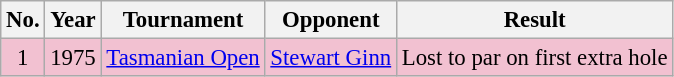<table class="wikitable" style="font-size:95%;">
<tr>
<th>No.</th>
<th>Year</th>
<th>Tournament</th>
<th>Opponent</th>
<th>Result</th>
</tr>
<tr style="background:#F2C1D1;">
<td align=center>1</td>
<td>1975</td>
<td><a href='#'>Tasmanian Open</a></td>
<td> <a href='#'>Stewart Ginn</a></td>
<td>Lost to par on first extra hole</td>
</tr>
</table>
